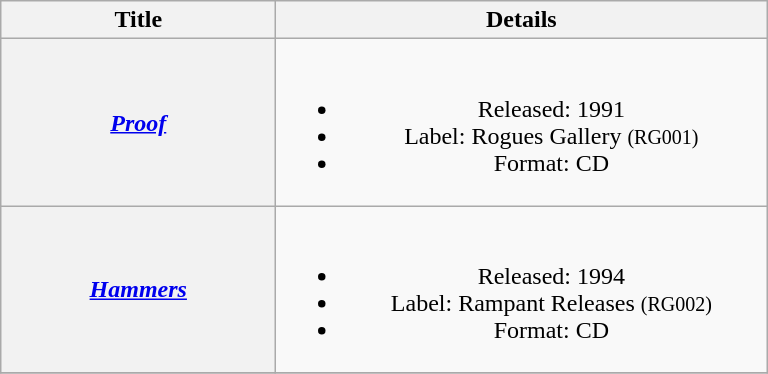<table class="wikitable plainrowheaders" style="text-align:center;" border="1">
<tr>
<th scope="col" style="width:11em;">Title</th>
<th scope="col" style="width:20em;">Details</th>
</tr>
<tr>
<th scope="row"><em><a href='#'>Proof</a></em></th>
<td><br><ul><li>Released: 1991</li><li>Label: Rogues Gallery <small>(RG001)</small></li><li>Format: CD</li></ul></td>
</tr>
<tr>
<th scope="row"><em><a href='#'>Hammers</a></em></th>
<td><br><ul><li>Released: 1994</li><li>Label: Rampant Releases <small>(RG002)</small></li><li>Format: CD</li></ul></td>
</tr>
<tr>
</tr>
</table>
